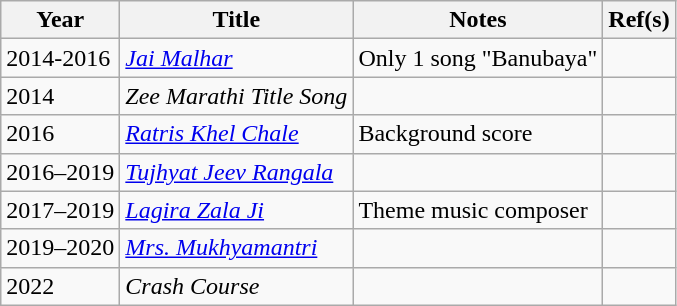<table class="wikitable sortable">
<tr>
<th>Year</th>
<th>Title</th>
<th>Notes</th>
<th>Ref(s)</th>
</tr>
<tr>
<td>2014-2016</td>
<td><em><a href='#'>Jai Malhar</a></em></td>
<td>Only 1 song "Banubaya"</td>
<td></td>
</tr>
<tr>
<td>2014</td>
<td><em>Zee Marathi Title Song</em></td>
<td></td>
<td></td>
</tr>
<tr>
<td>2016</td>
<td><em><a href='#'>Ratris Khel Chale</a></em></td>
<td>Background score</td>
<td></td>
</tr>
<tr>
<td>2016–2019</td>
<td><em><a href='#'>Tujhyat Jeev Rangala</a></em></td>
<td></td>
<td></td>
</tr>
<tr>
<td>2017–2019</td>
<td><em><a href='#'>Lagira Zala Ji</a></em></td>
<td>Theme music composer</td>
<td></td>
</tr>
<tr>
<td>2019–2020</td>
<td><em><a href='#'>Mrs. Mukhyamantri</a></em></td>
<td></td>
<td></td>
</tr>
<tr>
<td>2022</td>
<td><em>Crash Course</em></td>
<td></td>
<td></td>
</tr>
</table>
